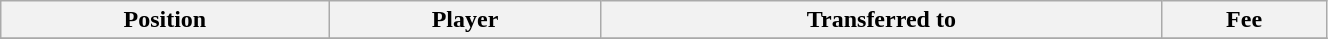<table class="wikitable sortable" style="width:70%; text-align:center; font-size:100%; text-align:left;">
<tr>
<th>Position</th>
<th>Player</th>
<th>Transferred to</th>
<th>Fee</th>
</tr>
<tr>
</tr>
</table>
